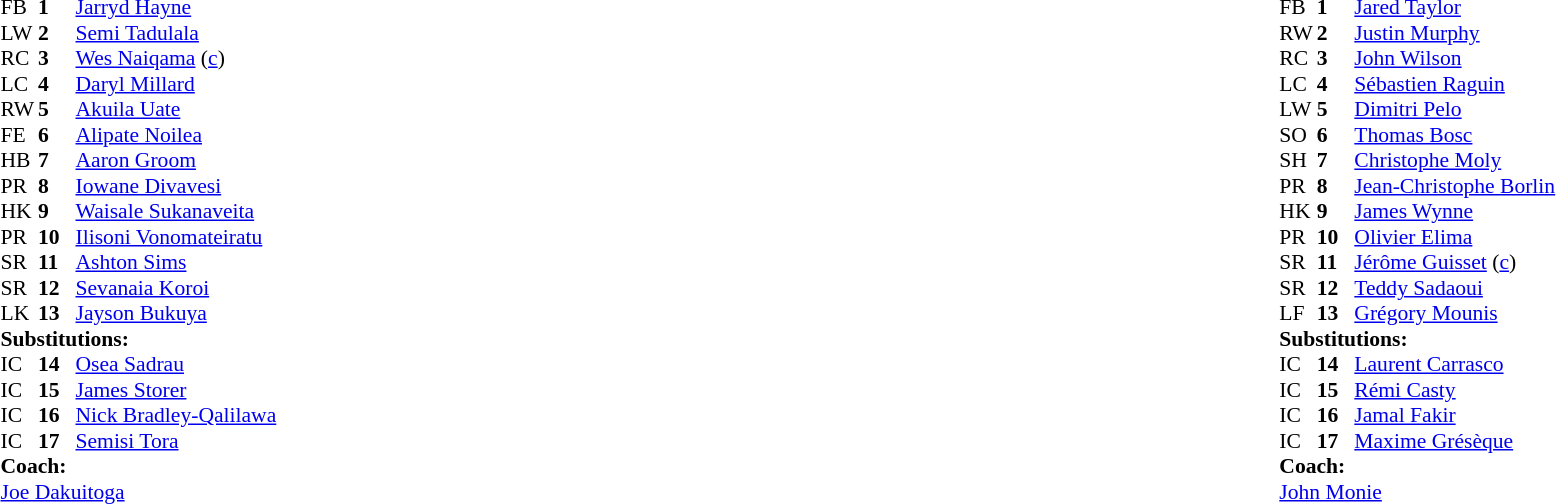<table width="100%">
<tr>
<td valign="top" width="50%"><br><table style="font-size: 90%" cellspacing="0" cellpadding="0">
<tr>
<th width="25"></th>
<th width="25"></th>
</tr>
<tr>
<td>FB</td>
<td><strong>1</strong></td>
<td><a href='#'>Jarryd Hayne</a></td>
</tr>
<tr>
<td>LW</td>
<td><strong>2</strong></td>
<td><a href='#'>Semi Tadulala</a></td>
</tr>
<tr>
<td>RC</td>
<td><strong>3</strong></td>
<td><a href='#'>Wes Naiqama</a> (<a href='#'>c</a>)</td>
</tr>
<tr>
<td>LC</td>
<td><strong>4</strong></td>
<td><a href='#'>Daryl Millard</a></td>
</tr>
<tr>
<td>RW</td>
<td><strong>5</strong></td>
<td><a href='#'>Akuila Uate</a></td>
</tr>
<tr>
<td>FE</td>
<td><strong>6</strong></td>
<td><a href='#'>Alipate Noilea</a></td>
</tr>
<tr>
<td>HB</td>
<td><strong>7</strong></td>
<td><a href='#'>Aaron Groom</a></td>
</tr>
<tr>
<td>PR</td>
<td><strong>8</strong></td>
<td><a href='#'>Iowane Divavesi</a></td>
</tr>
<tr>
<td>HK</td>
<td><strong>9</strong></td>
<td><a href='#'>Waisale Sukanaveita</a></td>
</tr>
<tr>
<td>PR</td>
<td><strong>10</strong></td>
<td><a href='#'>Ilisoni Vonomateiratu</a></td>
</tr>
<tr>
<td>SR</td>
<td><strong>11</strong></td>
<td><a href='#'>Ashton Sims</a></td>
</tr>
<tr>
<td>SR</td>
<td><strong>12</strong></td>
<td><a href='#'>Sevanaia Koroi</a></td>
</tr>
<tr>
<td>LK</td>
<td><strong>13</strong></td>
<td><a href='#'>Jayson Bukuya</a></td>
</tr>
<tr>
<td colspan=3><strong>Substitutions:</strong></td>
</tr>
<tr>
<td>IC</td>
<td><strong>14</strong></td>
<td><a href='#'>Osea Sadrau</a></td>
</tr>
<tr>
<td>IC</td>
<td><strong>15</strong></td>
<td><a href='#'>James Storer</a></td>
</tr>
<tr>
<td>IC</td>
<td><strong>16</strong></td>
<td><a href='#'>Nick Bradley-Qalilawa</a></td>
</tr>
<tr>
<td>IC</td>
<td><strong>17</strong></td>
<td><a href='#'>Semisi Tora</a></td>
</tr>
<tr>
<td colspan=3><strong>Coach:</strong></td>
</tr>
<tr>
<td colspan="4"> <a href='#'>Joe Dakuitoga</a></td>
</tr>
</table>
</td>
<td valign="top" width="50%"><br><table style="font-size: 90%" cellspacing="0" cellpadding="0" align="center">
<tr>
<th width="25"></th>
<th width="25"></th>
</tr>
<tr>
<td>FB</td>
<td><strong>1</strong></td>
<td><a href='#'>Jared Taylor</a></td>
</tr>
<tr>
<td>RW</td>
<td><strong>2</strong></td>
<td><a href='#'>Justin Murphy</a></td>
</tr>
<tr>
<td>RC</td>
<td><strong>3</strong></td>
<td><a href='#'>John Wilson</a></td>
</tr>
<tr>
<td>LC</td>
<td><strong>4</strong></td>
<td><a href='#'>Sébastien Raguin</a></td>
</tr>
<tr>
<td>LW</td>
<td><strong>5</strong></td>
<td><a href='#'>Dimitri Pelo</a></td>
</tr>
<tr>
<td>SO</td>
<td><strong>6</strong></td>
<td><a href='#'>Thomas Bosc</a></td>
</tr>
<tr>
<td>SH</td>
<td><strong>7</strong></td>
<td><a href='#'>Christophe Moly</a></td>
</tr>
<tr>
<td>PR</td>
<td><strong>8</strong></td>
<td><a href='#'>Jean-Christophe Borlin</a></td>
</tr>
<tr>
<td>HK</td>
<td><strong>9</strong></td>
<td><a href='#'>James Wynne</a></td>
</tr>
<tr>
<td>PR</td>
<td><strong>10</strong></td>
<td><a href='#'>Olivier Elima</a></td>
</tr>
<tr>
<td>SR</td>
<td><strong>11</strong></td>
<td><a href='#'>Jérôme Guisset</a> (<a href='#'>c</a>)</td>
</tr>
<tr>
<td>SR</td>
<td><strong>12</strong></td>
<td><a href='#'>Teddy Sadaoui</a></td>
</tr>
<tr>
<td>LF</td>
<td><strong>13</strong></td>
<td><a href='#'>Grégory Mounis</a></td>
</tr>
<tr>
<td colspan=3><strong>Substitutions:</strong></td>
</tr>
<tr>
<td>IC</td>
<td><strong>14</strong></td>
<td><a href='#'>Laurent Carrasco</a></td>
</tr>
<tr>
<td>IC</td>
<td><strong>15</strong></td>
<td><a href='#'>Rémi Casty</a></td>
</tr>
<tr>
<td>IC</td>
<td><strong>16</strong></td>
<td><a href='#'>Jamal Fakir</a></td>
</tr>
<tr>
<td>IC</td>
<td><strong>17</strong></td>
<td><a href='#'>Maxime Grésèque</a></td>
</tr>
<tr>
<td colspan=3><strong>Coach:</strong></td>
</tr>
<tr>
<td colspan="4"> <a href='#'>John Monie</a></td>
</tr>
</table>
</td>
</tr>
</table>
